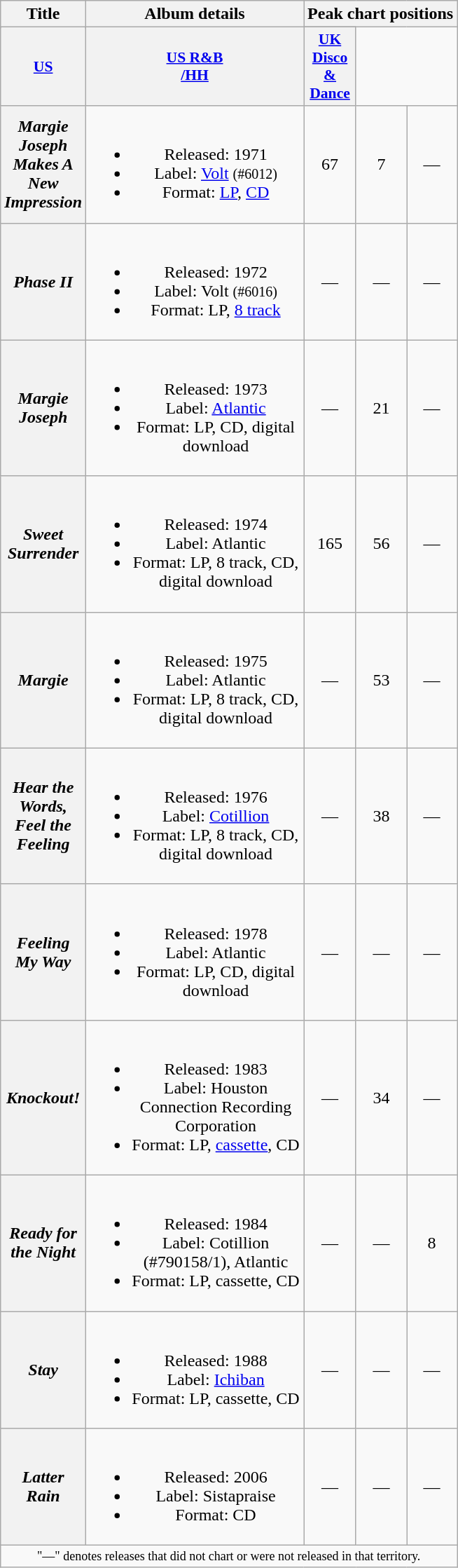<table class="wikitable plainrowheaders" style="text-align:center;" border="1">
<tr>
<th scope="col" rowspan="2">Title</th>
<th scope="col" rowspan="2" width="200">Album details</th>
<th scope="col" colspan="5">Peak chart positions</th>
</tr>
<tr>
</tr>
<tr>
<th scope="col" style="width:3em;font-size:90%;"><a href='#'>US</a><br></th>
<th scope="col" style="width:3em;font-size:90%;"><a href='#'>US R&B<br>/HH</a><br></th>
<th scope="col" style="width:3em;font-size:90%;"><a href='#'>UK<br>Disco & Dance</a><br></th>
</tr>
<tr>
<th scope="row"><em>Margie Joseph Makes A New Impression</em></th>
<td><br><ul><li>Released: 1971</li><li>Label: <a href='#'>Volt</a> <small>(#6012)</small></li><li>Format: <a href='#'>LP</a>, <a href='#'>CD</a></li></ul></td>
<td>67</td>
<td>7</td>
<td>—</td>
</tr>
<tr>
<th scope="row"><em>Phase II</em></th>
<td><br><ul><li>Released: 1972</li><li>Label: Volt <small>(#6016)</small></li><li>Format: LP, <a href='#'>8 track</a></li></ul></td>
<td>—</td>
<td>—</td>
<td>—</td>
</tr>
<tr>
<th scope="row"><em>Margie Joseph</em></th>
<td><br><ul><li>Released: 1973</li><li>Label: <a href='#'>Atlantic</a></li><li>Format: LP, CD, digital download</li></ul></td>
<td>—</td>
<td>21</td>
<td>—</td>
</tr>
<tr>
<th scope="row"><em>Sweet Surrender</em></th>
<td><br><ul><li>Released: 1974</li><li>Label: Atlantic</li><li>Format: LP, 8 track, CD, digital download</li></ul></td>
<td>165</td>
<td>56</td>
<td>—</td>
</tr>
<tr>
<th scope="row"><em>Margie</em></th>
<td><br><ul><li>Released: 1975</li><li>Label: Atlantic</li><li>Format: LP, 8 track, CD, digital download</li></ul></td>
<td>—</td>
<td>53</td>
<td>—</td>
</tr>
<tr>
<th scope="row"><em>Hear the Words, Feel the Feeling</em></th>
<td><br><ul><li>Released: 1976</li><li>Label: <a href='#'>Cotillion</a></li><li>Format: LP, 8 track, CD, digital download</li></ul></td>
<td>—</td>
<td>38</td>
<td>—</td>
</tr>
<tr>
<th scope="row"><em>Feeling My Way</em></th>
<td><br><ul><li>Released: 1978</li><li>Label: Atlantic</li><li>Format: LP, CD, digital download</li></ul></td>
<td>—</td>
<td>—</td>
<td>—</td>
</tr>
<tr>
<th scope="row"><em>Knockout!</em></th>
<td><br><ul><li>Released: 1983</li><li>Label: Houston Connection Recording Corporation</li><li>Format: LP, <a href='#'>cassette</a>, CD</li></ul></td>
<td>—</td>
<td>34</td>
<td>—</td>
</tr>
<tr>
<th scope="row"><em>Ready for the Night</em></th>
<td><br><ul><li>Released: 1984</li><li>Label: Cotillion (#790158/1), Atlantic</li><li>Format: LP, cassette, CD</li></ul></td>
<td>—</td>
<td>—</td>
<td>8</td>
</tr>
<tr>
<th scope="row"><em>Stay</em></th>
<td><br><ul><li>Released: 1988</li><li>Label: <a href='#'>Ichiban</a></li><li>Format: LP, cassette, CD</li></ul></td>
<td>—</td>
<td>—</td>
<td>—</td>
</tr>
<tr>
<th scope="row"><em>Latter Rain</em></th>
<td><br><ul><li>Released: 2006</li><li>Label: Sistapraise</li><li>Format: CD</li></ul></td>
<td>—</td>
<td>—</td>
<td>—</td>
</tr>
<tr>
<td colspan="5" style="text-align:center; font-size:9pt;">"—" denotes releases that did not chart or were not released in that territory.</td>
</tr>
</table>
